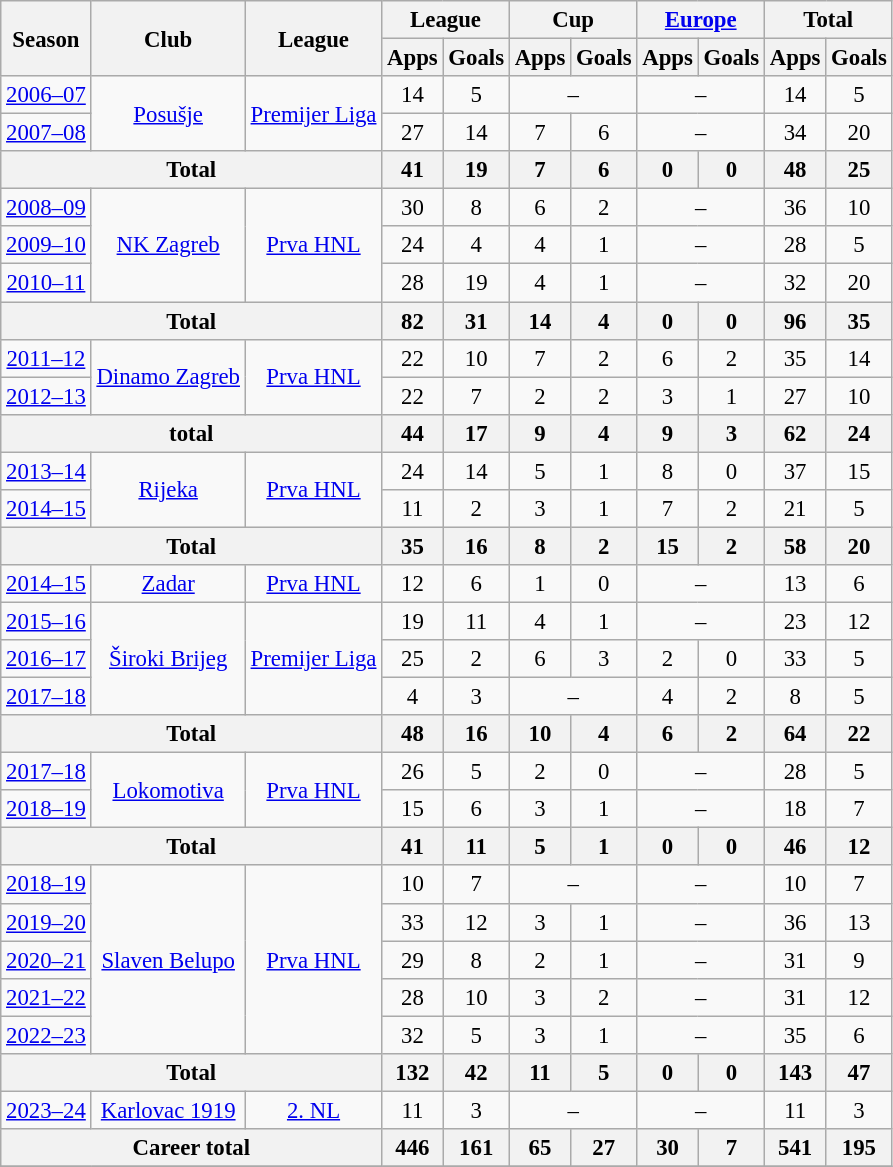<table class="wikitable" style="font-size:95%; text-align: center">
<tr>
<th rowspan="2">Season</th>
<th rowspan="2">Club</th>
<th rowspan="2">League</th>
<th colspan="2">League</th>
<th colspan="2">Cup</th>
<th colspan="2"><a href='#'>Europe</a></th>
<th colspan="2">Total</th>
</tr>
<tr>
<th>Apps</th>
<th>Goals</th>
<th>Apps</th>
<th>Goals</th>
<th>Apps</th>
<th>Goals</th>
<th>Apps</th>
<th>Goals</th>
</tr>
<tr>
<td><a href='#'>2006–07</a></td>
<td rowspan="2" valign="center"><a href='#'>Posušje</a></td>
<td rowspan="2" valign="center"><a href='#'>Premijer Liga</a></td>
<td>14</td>
<td>5</td>
<td colspan="2">–</td>
<td colspan="2">–</td>
<td>14</td>
<td>5</td>
</tr>
<tr>
<td><a href='#'>2007–08</a></td>
<td>27</td>
<td>14</td>
<td>7</td>
<td>6</td>
<td colspan="2">–</td>
<td>34</td>
<td>20</td>
</tr>
<tr>
<th colspan="3" valign="center">Total</th>
<th>41</th>
<th>19</th>
<th>7</th>
<th>6</th>
<th>0</th>
<th>0</th>
<th>48</th>
<th>25</th>
</tr>
<tr>
<td><a href='#'>2008–09</a></td>
<td rowspan="3" valign="center"><a href='#'>NK Zagreb</a></td>
<td rowspan="3" valign="center"><a href='#'>Prva HNL</a></td>
<td>30</td>
<td>8</td>
<td>6</td>
<td>2</td>
<td colspan="2">–</td>
<td>36</td>
<td>10</td>
</tr>
<tr>
<td><a href='#'>2009–10</a></td>
<td>24</td>
<td>4</td>
<td>4</td>
<td>1</td>
<td colspan="2">–</td>
<td>28</td>
<td>5</td>
</tr>
<tr>
<td><a href='#'>2010–11</a></td>
<td>28</td>
<td>19</td>
<td>4</td>
<td>1</td>
<td colspan="2">–</td>
<td>32</td>
<td>20</td>
</tr>
<tr>
<th colspan="3" valign="center">Total</th>
<th>82</th>
<th>31</th>
<th>14</th>
<th>4</th>
<th>0</th>
<th>0</th>
<th>96</th>
<th>35</th>
</tr>
<tr>
<td><a href='#'>2011–12</a></td>
<td rowspan="2" valign="center"><a href='#'>Dinamo Zagreb</a></td>
<td rowspan="2" valign="center"><a href='#'>Prva HNL</a></td>
<td>22</td>
<td>10</td>
<td>7</td>
<td>2</td>
<td>6</td>
<td>2</td>
<td>35</td>
<td>14</td>
</tr>
<tr>
<td><a href='#'>2012–13</a></td>
<td>22</td>
<td>7</td>
<td>2</td>
<td>2</td>
<td>3</td>
<td>1</td>
<td>27</td>
<td>10</td>
</tr>
<tr>
<th colspan="3" valign="center">total</th>
<th>44</th>
<th>17</th>
<th>9</th>
<th>4</th>
<th>9</th>
<th>3</th>
<th>62</th>
<th>24</th>
</tr>
<tr>
<td><a href='#'>2013–14</a></td>
<td rowspan="2" valign="center"><a href='#'>Rijeka</a></td>
<td rowspan="2" valign="center"><a href='#'>Prva HNL</a></td>
<td>24</td>
<td>14</td>
<td>5</td>
<td>1</td>
<td>8</td>
<td>0</td>
<td>37</td>
<td>15</td>
</tr>
<tr>
<td><a href='#'>2014–15</a></td>
<td>11</td>
<td>2</td>
<td>3</td>
<td>1</td>
<td>7</td>
<td>2</td>
<td>21</td>
<td>5</td>
</tr>
<tr>
<th colspan="3" valign="center">Total</th>
<th>35</th>
<th>16</th>
<th>8</th>
<th>2</th>
<th>15</th>
<th>2</th>
<th>58</th>
<th>20</th>
</tr>
<tr>
<td><a href='#'>2014–15</a></td>
<td><a href='#'>Zadar</a></td>
<td><a href='#'>Prva HNL</a></td>
<td>12</td>
<td>6</td>
<td>1</td>
<td>0</td>
<td colspan="2">–</td>
<td>13</td>
<td>6</td>
</tr>
<tr>
<td><a href='#'>2015–16</a></td>
<td rowspan="3" valign="center"><a href='#'>Široki Brijeg</a></td>
<td rowspan="3" valign="center"><a href='#'>Premijer Liga</a></td>
<td>19</td>
<td>11</td>
<td>4</td>
<td>1</td>
<td colspan="2">–</td>
<td>23</td>
<td>12</td>
</tr>
<tr>
<td><a href='#'>2016–17</a></td>
<td>25</td>
<td>2</td>
<td>6</td>
<td>3</td>
<td>2</td>
<td>0</td>
<td>33</td>
<td>5</td>
</tr>
<tr>
<td><a href='#'>2017–18</a></td>
<td>4</td>
<td>3</td>
<td colspan="2">–</td>
<td>4</td>
<td>2</td>
<td>8</td>
<td>5</td>
</tr>
<tr>
<th colspan="3" valign="center">Total</th>
<th>48</th>
<th>16</th>
<th>10</th>
<th>4</th>
<th>6</th>
<th>2</th>
<th>64</th>
<th>22</th>
</tr>
<tr>
<td><a href='#'>2017–18</a></td>
<td rowspan="2" valign="center"><a href='#'>Lokomotiva</a></td>
<td rowspan="2" valign="center"><a href='#'>Prva HNL</a></td>
<td>26</td>
<td>5</td>
<td>2</td>
<td>0</td>
<td colspan="2">–</td>
<td>28</td>
<td>5</td>
</tr>
<tr>
<td><a href='#'>2018–19</a></td>
<td>15</td>
<td>6</td>
<td>3</td>
<td>1</td>
<td colspan="2">–</td>
<td>18</td>
<td>7</td>
</tr>
<tr>
<th colspan="3" valign="center">Total</th>
<th>41</th>
<th>11</th>
<th>5</th>
<th>1</th>
<th>0</th>
<th>0</th>
<th>46</th>
<th>12</th>
</tr>
<tr>
<td><a href='#'>2018–19</a></td>
<td rowspan="5" valign="center"><a href='#'>Slaven Belupo</a></td>
<td rowspan="5" valign="center"><a href='#'>Prva HNL</a></td>
<td>10</td>
<td>7</td>
<td colspan="2">–</td>
<td colspan="2">–</td>
<td>10</td>
<td>7</td>
</tr>
<tr>
<td><a href='#'>2019–20</a></td>
<td>33</td>
<td>12</td>
<td>3</td>
<td>1</td>
<td colspan="2">–</td>
<td>36</td>
<td>13</td>
</tr>
<tr>
<td><a href='#'>2020–21</a></td>
<td>29</td>
<td>8</td>
<td>2</td>
<td>1</td>
<td colspan="2">–</td>
<td>31</td>
<td>9</td>
</tr>
<tr>
<td><a href='#'>2021–22</a></td>
<td>28</td>
<td>10</td>
<td>3</td>
<td>2</td>
<td colspan="2">–</td>
<td>31</td>
<td>12</td>
</tr>
<tr>
<td><a href='#'>2022–23</a></td>
<td>32</td>
<td>5</td>
<td>3</td>
<td>1</td>
<td colspan="2">–</td>
<td>35</td>
<td>6</td>
</tr>
<tr>
<th colspan="3" valign="center">Total</th>
<th>132</th>
<th>42</th>
<th>11</th>
<th>5</th>
<th>0</th>
<th>0</th>
<th>143</th>
<th>47</th>
</tr>
<tr>
<td><a href='#'>2023–24</a></td>
<td rowspan="1" valign="center"><a href='#'>Karlovac 1919</a></td>
<td rowspan="1" valign="center"><a href='#'>2. NL</a></td>
<td>11</td>
<td>3</td>
<td colspan="2">–</td>
<td colspan="2">–</td>
<td>11</td>
<td>3</td>
</tr>
<tr>
<th colspan=3>Career total</th>
<th>446</th>
<th>161</th>
<th>65</th>
<th>27</th>
<th>30</th>
<th>7</th>
<th>541</th>
<th>195</th>
</tr>
<tr>
</tr>
</table>
